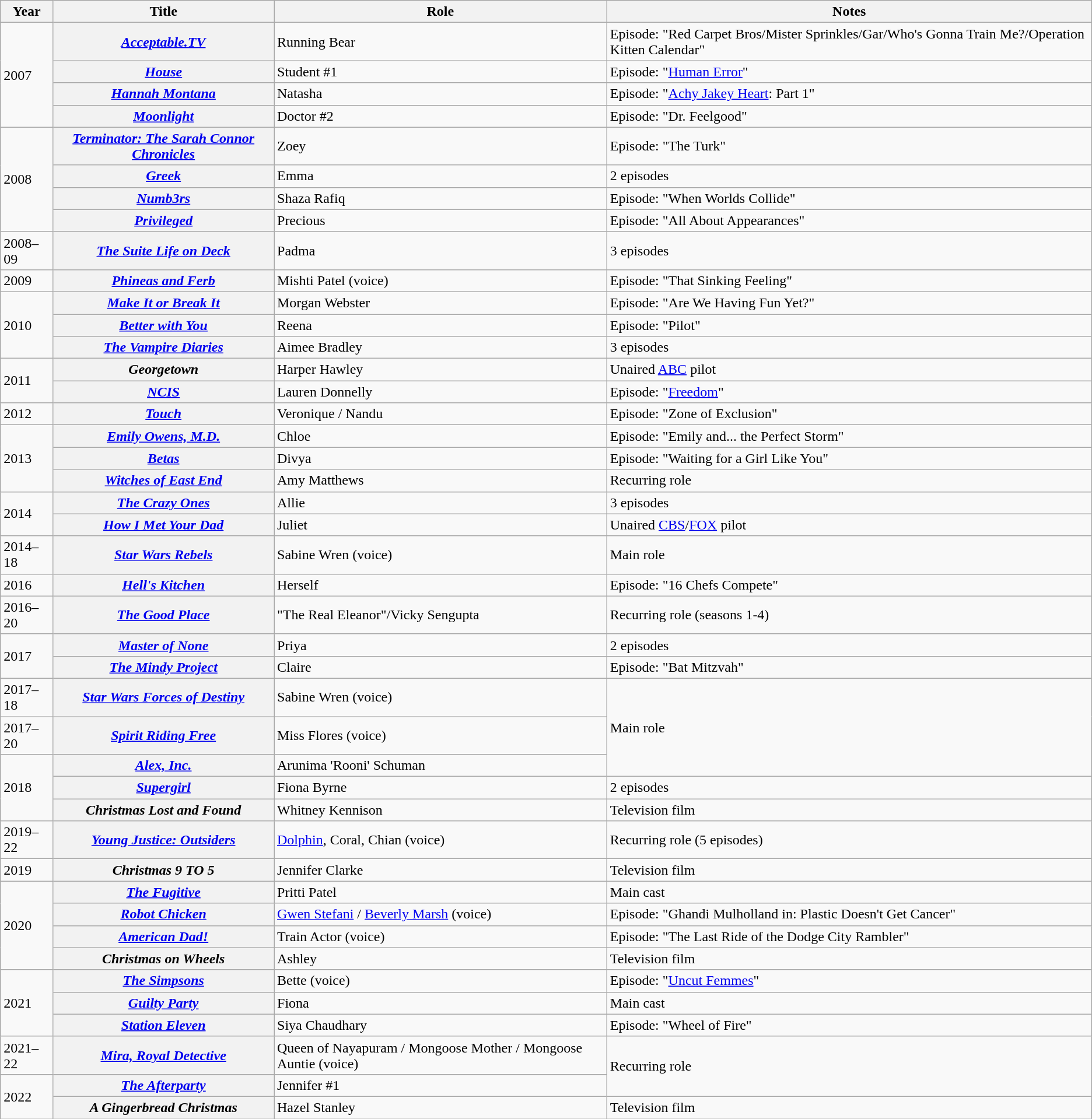<table class="wikitable plainrowheaders sortable">
<tr>
<th scope="col">Year</th>
<th scope="col">Title</th>
<th scope="col">Role</th>
<th scope="col" class="unsortable">Notes</th>
</tr>
<tr>
<td rowspan=4>2007</td>
<th scope="row"><em><a href='#'>Acceptable.TV</a></em></th>
<td>Running Bear</td>
<td>Episode: "Red Carpet Bros/Mister Sprinkles/Gar/Who's Gonna Train Me?/Operation Kitten Calendar"</td>
</tr>
<tr>
<th scope="row"><em><a href='#'>House</a></em></th>
<td>Student #1</td>
<td>Episode: "<a href='#'>Human Error</a>"</td>
</tr>
<tr>
<th scope="row"><em><a href='#'>Hannah Montana</a></em></th>
<td>Natasha</td>
<td>Episode: "<a href='#'>Achy Jakey Heart</a>: Part 1"</td>
</tr>
<tr>
<th scope="row"><em><a href='#'>Moonlight</a></em></th>
<td>Doctor #2</td>
<td>Episode: "Dr. Feelgood"</td>
</tr>
<tr>
<td rowspan=4>2008</td>
<th scope="row"><em><a href='#'>Terminator: The Sarah Connor Chronicles</a></em></th>
<td>Zoey</td>
<td>Episode: "The Turk"</td>
</tr>
<tr>
<th scope="row"><em><a href='#'>Greek</a></em></th>
<td>Emma</td>
<td>2 episodes</td>
</tr>
<tr>
<th scope="row"><em><a href='#'>Numb3rs</a></em></th>
<td>Shaza Rafiq</td>
<td>Episode: "When Worlds Collide"</td>
</tr>
<tr>
<th scope="row"><em><a href='#'>Privileged</a></em></th>
<td>Precious</td>
<td>Episode: "All About Appearances"</td>
</tr>
<tr>
<td>2008–09</td>
<th scope="row"><em><a href='#'>The Suite Life on Deck</a></em></th>
<td>Padma</td>
<td>3 episodes</td>
</tr>
<tr>
<td>2009</td>
<th scope="row"><em><a href='#'>Phineas and Ferb</a></em></th>
<td>Mishti Patel (voice)</td>
<td>Episode: "That Sinking Feeling"</td>
</tr>
<tr>
<td rowspan=3>2010</td>
<th scope="row"><em><a href='#'>Make It or Break It</a></em></th>
<td>Morgan Webster</td>
<td>Episode: "Are We Having Fun Yet?"</td>
</tr>
<tr>
<th scope="row"><em><a href='#'>Better with You</a></em></th>
<td>Reena</td>
<td>Episode: "Pilot"</td>
</tr>
<tr>
<th scope="row"><em><a href='#'>The Vampire Diaries</a></em></th>
<td>Aimee Bradley</td>
<td>3 episodes</td>
</tr>
<tr>
<td rowspan=2>2011</td>
<th scope="row"><em>Georgetown</em></th>
<td>Harper Hawley</td>
<td>Unaired <a href='#'>ABC</a> pilot</td>
</tr>
<tr>
<th scope="row"><em><a href='#'>NCIS</a></em></th>
<td>Lauren Donnelly</td>
<td>Episode: "<a href='#'>Freedom</a>"</td>
</tr>
<tr>
<td>2012</td>
<th scope="row"><em><a href='#'>Touch</a></em></th>
<td>Veronique / Nandu</td>
<td>Episode: "Zone of Exclusion"</td>
</tr>
<tr>
<td rowspan=3>2013</td>
<th scope="row"><em><a href='#'>Emily Owens, M.D.</a></em></th>
<td>Chloe</td>
<td>Episode: "Emily and... the Perfect Storm"</td>
</tr>
<tr>
<th scope="row"><em><a href='#'>Betas</a></em></th>
<td>Divya</td>
<td>Episode: "Waiting for a Girl Like You"</td>
</tr>
<tr>
<th scope="row"><em><a href='#'>Witches of East End</a></em></th>
<td>Amy Matthews</td>
<td>Recurring role</td>
</tr>
<tr>
<td rowspan=2>2014</td>
<th scope="row"><em><a href='#'>The Crazy Ones</a></em></th>
<td>Allie</td>
<td>3 episodes</td>
</tr>
<tr>
<th scope="row"><em><a href='#'>How I Met Your Dad</a></em></th>
<td>Juliet</td>
<td>Unaired <a href='#'>CBS</a>/<a href='#'>FOX</a> pilot</td>
</tr>
<tr>
<td>2014–18</td>
<th scope="row"><em><a href='#'>Star Wars Rebels</a></em></th>
<td>Sabine Wren (voice)</td>
<td>Main role</td>
</tr>
<tr>
<td>2016</td>
<th scope="row"><em><a href='#'>Hell's Kitchen</a></em></th>
<td>Herself</td>
<td>Episode: "16 Chefs Compete"</td>
</tr>
<tr>
<td>2016–20</td>
<th scope="row"><em><a href='#'>The Good Place</a></em></th>
<td>"The Real Eleanor"/Vicky Sengupta</td>
<td>Recurring role (seasons 1-4)</td>
</tr>
<tr>
<td rowspan=2>2017</td>
<th scope="row"><em><a href='#'>Master of None</a></em></th>
<td>Priya</td>
<td>2 episodes</td>
</tr>
<tr>
<th scope="row"><em><a href='#'>The Mindy Project</a></em></th>
<td>Claire</td>
<td>Episode: "Bat Mitzvah"</td>
</tr>
<tr>
<td>2017–18</td>
<th scope="row"><em><a href='#'>Star Wars Forces of Destiny</a></em></th>
<td>Sabine Wren (voice)</td>
<td rowspan=3>Main role</td>
</tr>
<tr>
<td>2017–20</td>
<th scope="row"><em><a href='#'>Spirit Riding Free</a></em></th>
<td>Miss Flores (voice)</td>
</tr>
<tr>
<td rowspan=3>2018</td>
<th scope="row"><em><a href='#'>Alex, Inc.</a></em></th>
<td>Arunima 'Rooni' Schuman</td>
</tr>
<tr>
<th scope="row"><em><a href='#'>Supergirl</a></em></th>
<td>Fiona Byrne</td>
<td>2 episodes</td>
</tr>
<tr>
<th scope="row"><em>Christmas Lost and Found</em></th>
<td>Whitney Kennison</td>
<td>Television film</td>
</tr>
<tr>
<td>2019–22</td>
<th scope="row"><em><a href='#'>Young Justice: Outsiders</a></em></th>
<td><a href='#'>Dolphin</a>, Coral, Chian (voice)</td>
<td>Recurring role (5 episodes)</td>
</tr>
<tr>
<td>2019</td>
<th scope="row"><em>Christmas 9 TO 5</em></th>
<td>Jennifer Clarke</td>
<td>Television film</td>
</tr>
<tr>
<td rowspan=4>2020</td>
<th scope="row"><em><a href='#'>The Fugitive</a></em></th>
<td>Pritti Patel</td>
<td>Main cast</td>
</tr>
<tr>
<th scope="row"><em><a href='#'>Robot Chicken</a></em></th>
<td><a href='#'>Gwen Stefani</a> / <a href='#'>Beverly Marsh</a> (voice)</td>
<td>Episode: "Ghandi Mulholland in: Plastic Doesn't Get Cancer"</td>
</tr>
<tr>
<th scope="row"><em><a href='#'>American Dad!</a></em></th>
<td>Train Actor (voice)</td>
<td>Episode: "The Last Ride of the Dodge City Rambler"</td>
</tr>
<tr>
<th scope="row"><em>Christmas on Wheels</em></th>
<td>Ashley</td>
<td>Television film</td>
</tr>
<tr>
<td rowspan=3>2021</td>
<th scope="row"><em><a href='#'>The Simpsons</a></em></th>
<td>Bette (voice)</td>
<td>Episode: "<a href='#'>Uncut Femmes</a>"</td>
</tr>
<tr>
<th scope="row"><em><a href='#'>Guilty Party</a></em></th>
<td>Fiona</td>
<td>Main cast</td>
</tr>
<tr>
<th scope="row"><em><a href='#'>Station Eleven</a></em></th>
<td>Siya Chaudhary</td>
<td>Episode: "Wheel of Fire"</td>
</tr>
<tr>
<td>2021–22</td>
<th scope="row"><em><a href='#'>Mira, Royal Detective</a></em></th>
<td>Queen of Nayapuram / Mongoose Mother / Mongoose Auntie (voice)</td>
<td rowspan=2>Recurring role</td>
</tr>
<tr>
<td rowspan=2>2022</td>
<th scope="row"><em><a href='#'>The Afterparty</a></em></th>
<td>Jennifer #1</td>
</tr>
<tr>
<th scope="row"><em>A Gingerbread Christmas</em></th>
<td>Hazel Stanley</td>
<td>Television film</td>
</tr>
</table>
